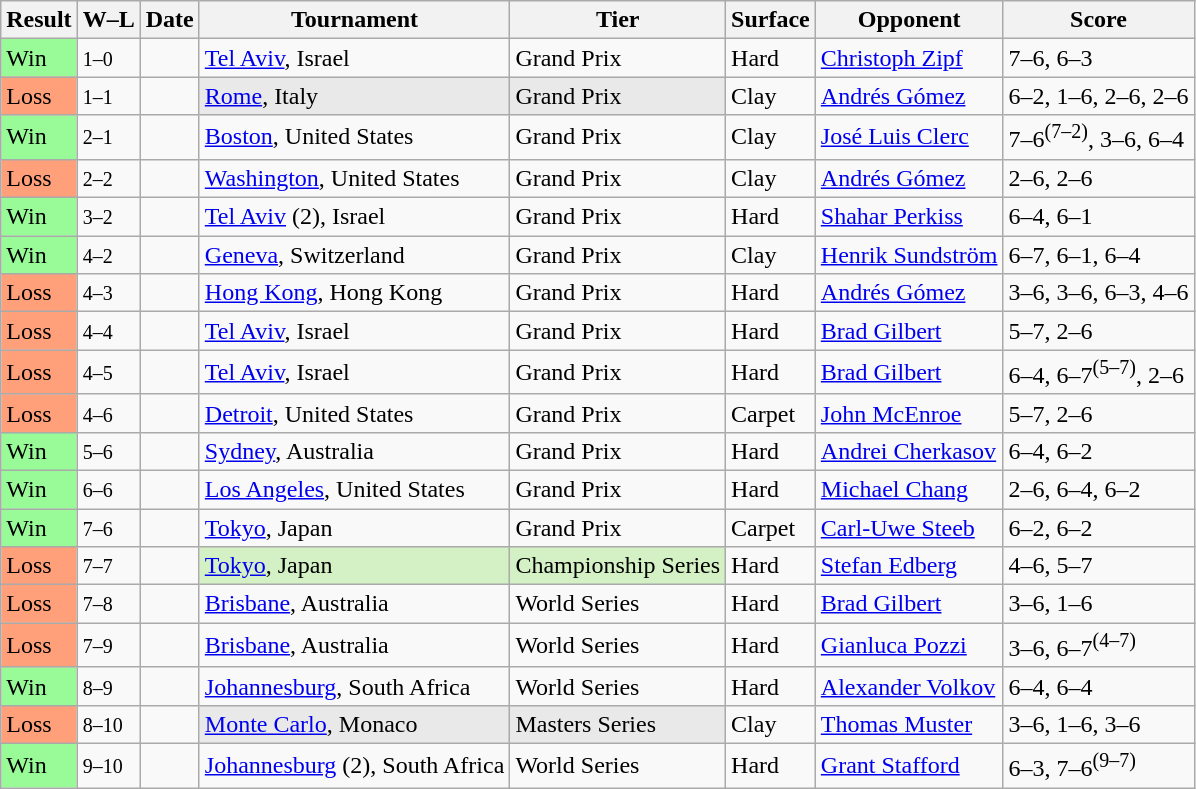<table class="sortable wikitable">
<tr>
<th>Result</th>
<th class="unsortable">W–L</th>
<th>Date</th>
<th>Tournament</th>
<th>Tier</th>
<th>Surface</th>
<th>Opponent</th>
<th class="unsortable">Score</th>
</tr>
<tr>
<td style="background:#98fb98;">Win</td>
<td><small>1–0</small></td>
<td><a href='#'></a></td>
<td><a href='#'>Tel Aviv</a>, Israel</td>
<td>Grand Prix</td>
<td>Hard</td>
<td> <a href='#'>Christoph Zipf</a></td>
<td>7–6, 6–3</td>
</tr>
<tr>
<td style="background:#ffa07a;">Loss</td>
<td><small>1–1</small></td>
<td><a href='#'></a></td>
<td style="background:#e9e9e9;"><a href='#'>Rome</a>, Italy</td>
<td style="background:#e9e9e9;">Grand Prix</td>
<td>Clay</td>
<td> <a href='#'>Andrés Gómez</a></td>
<td>6–2, 1–6, 2–6, 2–6</td>
</tr>
<tr>
<td style="background:#98fb98;">Win</td>
<td><small>2–1</small></td>
<td><a href='#'></a></td>
<td><a href='#'>Boston</a>, United States</td>
<td>Grand Prix</td>
<td>Clay</td>
<td> <a href='#'>José Luis Clerc</a></td>
<td>7–6<sup>(7–2)</sup>, 3–6, 6–4</td>
</tr>
<tr>
<td style="background:#ffa07a;">Loss</td>
<td><small>2–2</small></td>
<td><a href='#'></a></td>
<td><a href='#'>Washington</a>, United States</td>
<td>Grand Prix</td>
<td>Clay</td>
<td> <a href='#'>Andrés Gómez</a></td>
<td>2–6, 2–6</td>
</tr>
<tr>
<td style="background:#98fb98;">Win</td>
<td><small>3–2</small></td>
<td><a href='#'></a></td>
<td><a href='#'>Tel Aviv</a> (2), Israel</td>
<td>Grand Prix</td>
<td>Hard</td>
<td> <a href='#'>Shahar Perkiss</a></td>
<td>6–4, 6–1</td>
</tr>
<tr>
<td style="background:#98fb98;">Win</td>
<td><small>4–2</small></td>
<td><a href='#'></a></td>
<td><a href='#'>Geneva</a>, Switzerland</td>
<td>Grand Prix</td>
<td>Clay</td>
<td> <a href='#'>Henrik Sundström</a></td>
<td>6–7, 6–1, 6–4</td>
</tr>
<tr>
<td style="background:#ffa07a;">Loss</td>
<td><small>4–3</small></td>
<td><a href='#'></a></td>
<td><a href='#'>Hong Kong</a>, Hong Kong</td>
<td>Grand Prix</td>
<td>Hard</td>
<td> <a href='#'>Andrés Gómez</a></td>
<td>3–6, 3–6, 6–3, 4–6</td>
</tr>
<tr>
<td style="background:#ffa07a;">Loss</td>
<td><small>4–4</small></td>
<td><a href='#'></a></td>
<td><a href='#'>Tel Aviv</a>, Israel</td>
<td>Grand Prix</td>
<td>Hard</td>
<td> <a href='#'>Brad Gilbert</a></td>
<td>5–7, 2–6</td>
</tr>
<tr>
<td style="background:#ffa07a;">Loss</td>
<td><small>4–5</small></td>
<td><a href='#'></a></td>
<td><a href='#'>Tel Aviv</a>, Israel</td>
<td>Grand Prix</td>
<td>Hard</td>
<td> <a href='#'>Brad Gilbert</a></td>
<td>6–4, 6–7<sup>(5–7)</sup>, 2–6</td>
</tr>
<tr>
<td style="background:#ffa07a;">Loss</td>
<td><small>4–6</small></td>
<td><a href='#'></a></td>
<td><a href='#'>Detroit</a>, United States</td>
<td>Grand Prix</td>
<td>Carpet</td>
<td> <a href='#'>John McEnroe</a></td>
<td>5–7, 2–6</td>
</tr>
<tr>
<td style="background:#98fb98;">Win</td>
<td><small>5–6</small></td>
<td><a href='#'></a></td>
<td><a href='#'>Sydney</a>, Australia</td>
<td>Grand Prix</td>
<td>Hard</td>
<td> <a href='#'>Andrei Cherkasov</a></td>
<td>6–4, 6–2</td>
</tr>
<tr>
<td style="background:#98fb98;">Win</td>
<td><small>6–6</small></td>
<td><a href='#'></a></td>
<td><a href='#'>Los Angeles</a>, United States</td>
<td>Grand Prix</td>
<td>Hard</td>
<td> <a href='#'>Michael Chang</a></td>
<td>2–6, 6–4, 6–2</td>
</tr>
<tr>
<td style="background:#98fb98;">Win</td>
<td><small>7–6</small></td>
<td><a href='#'></a></td>
<td><a href='#'>Tokyo</a>, Japan</td>
<td>Grand Prix</td>
<td>Carpet</td>
<td> <a href='#'>Carl-Uwe Steeb</a></td>
<td>6–2, 6–2</td>
</tr>
<tr>
<td style="background:#ffa07a;">Loss</td>
<td><small>7–7</small></td>
<td><a href='#'></a></td>
<td style="background:#d4f1c5;"><a href='#'>Tokyo</a>, Japan</td>
<td style="background:#d4f1c5;">Championship Series</td>
<td>Hard</td>
<td> <a href='#'>Stefan Edberg</a></td>
<td>4–6, 5–7</td>
</tr>
<tr>
<td style="background:#ffa07a;">Loss</td>
<td><small>7–8</small></td>
<td><a href='#'></a></td>
<td><a href='#'>Brisbane</a>, Australia</td>
<td>World Series</td>
<td>Hard</td>
<td> <a href='#'>Brad Gilbert</a></td>
<td>3–6, 1–6</td>
</tr>
<tr>
<td style="background:#ffa07a;">Loss</td>
<td><small>7–9</small></td>
<td><a href='#'></a></td>
<td><a href='#'>Brisbane</a>, Australia</td>
<td>World Series</td>
<td>Hard</td>
<td> <a href='#'>Gianluca Pozzi</a></td>
<td>3–6, 6–7<sup>(4–7)</sup></td>
</tr>
<tr>
<td style="background:#98fb98;">Win</td>
<td><small>8–9</small></td>
<td><a href='#'></a></td>
<td><a href='#'>Johannesburg</a>, South Africa</td>
<td>World Series</td>
<td>Hard</td>
<td> <a href='#'>Alexander Volkov</a></td>
<td>6–4, 6–4</td>
</tr>
<tr>
<td style="background:#ffa07a;">Loss</td>
<td><small>8–10</small></td>
<td><a href='#'></a></td>
<td style="background:#e9e9e9;"><a href='#'>Monte Carlo</a>, Monaco</td>
<td style="background:#e9e9e9;">Masters Series</td>
<td>Clay</td>
<td> <a href='#'>Thomas Muster</a></td>
<td>3–6, 1–6, 3–6</td>
</tr>
<tr>
<td style="background:#98fb98;">Win</td>
<td><small>9–10</small></td>
<td><a href='#'></a></td>
<td><a href='#'>Johannesburg</a> (2), South Africa</td>
<td>World Series</td>
<td>Hard</td>
<td> <a href='#'>Grant Stafford</a></td>
<td>6–3, 7–6<sup>(9–7)</sup></td>
</tr>
</table>
